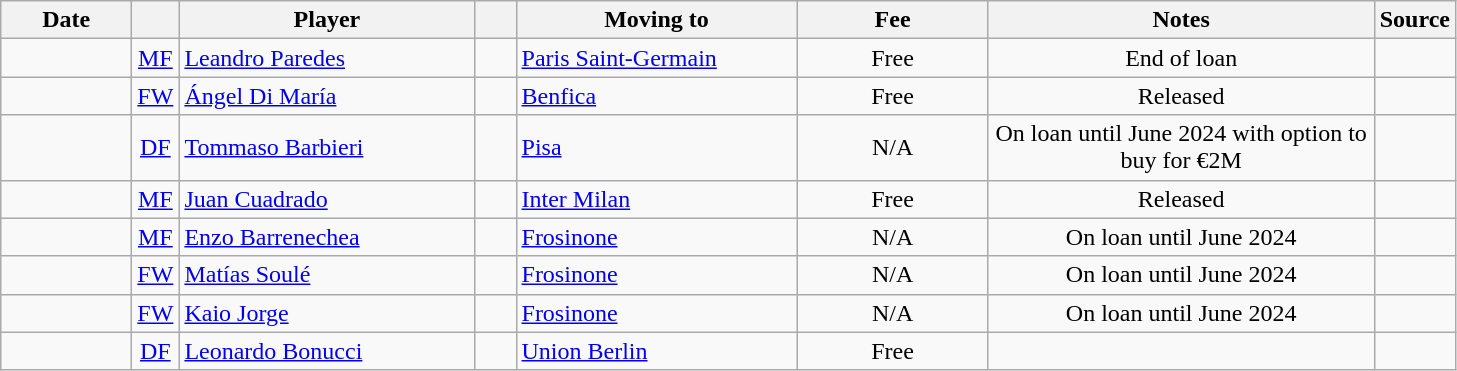<table class="wikitable sortable">
<tr>
<th style="width:80px;">Date</th>
<th style="width:20px;"></th>
<th style="width:190px;">Player</th>
<th style="width:20px;"></th>
<th style="width:180px;">Moving to</th>
<th style="width:120px;" class="unsortable">Fee</th>
<th style="width:250px;" class="unsortable">Notes</th>
<th style="width:20px;">Source</th>
</tr>
<tr>
<td></td>
<td align="center"><a href='#'>MF</a></td>
<td> <a href='#'>Leandro Paredes</a></td>
<td align="center"></td>
<td> <a href='#'>Paris Saint-Germain</a></td>
<td align="center">Free</td>
<td align="center">End of loan</td>
<td></td>
</tr>
<tr>
<td></td>
<td align="center"><a href='#'>FW</a></td>
<td> <a href='#'>Ángel Di María</a></td>
<td align="center"></td>
<td> <a href='#'>Benfica</a></td>
<td align="center">Free</td>
<td align="center">Released</td>
<td></td>
</tr>
<tr>
<td></td>
<td align="center"><a href='#'>DF</a></td>
<td> <a href='#'>Tommaso Barbieri</a></td>
<td align="center"></td>
<td> <a href='#'>Pisa</a></td>
<td align="center">N/A</td>
<td align="center">On loan until June 2024 with option to buy for €2M</td>
<td></td>
</tr>
<tr>
<td></td>
<td align="center"><a href='#'>MF</a></td>
<td> <a href='#'>Juan Cuadrado</a></td>
<td align="center"></td>
<td> <a href='#'>Inter Milan</a></td>
<td align="center">Free</td>
<td align="center">Released</td>
<td></td>
</tr>
<tr>
<td></td>
<td align="center"><a href='#'>MF</a></td>
<td> <a href='#'>Enzo Barrenechea</a></td>
<td align="center"></td>
<td> <a href='#'>Frosinone</a></td>
<td align="center">N/A</td>
<td align="center">On loan until June 2024</td>
<td></td>
</tr>
<tr>
<td></td>
<td align="center"><a href='#'>FW</a></td>
<td> <a href='#'>Matías Soulé</a></td>
<td align="center"></td>
<td> <a href='#'>Frosinone</a></td>
<td align="center">N/A</td>
<td align="center">On loan until June 2024</td>
<td></td>
</tr>
<tr>
<td></td>
<td align="center"><a href='#'>FW</a></td>
<td> <a href='#'>Kaio Jorge</a></td>
<td align="center"></td>
<td> <a href='#'>Frosinone</a></td>
<td align="center">N/A</td>
<td align="center">On loan until June 2024</td>
<td></td>
</tr>
<tr>
<td></td>
<td align="center"><a href='#'>DF</a></td>
<td> <a href='#'>Leonardo Bonucci</a></td>
<td align="center"></td>
<td> <a href='#'>Union Berlin</a></td>
<td align="center">Free</td>
<td align="center"></td>
<td></td>
</tr>
</table>
